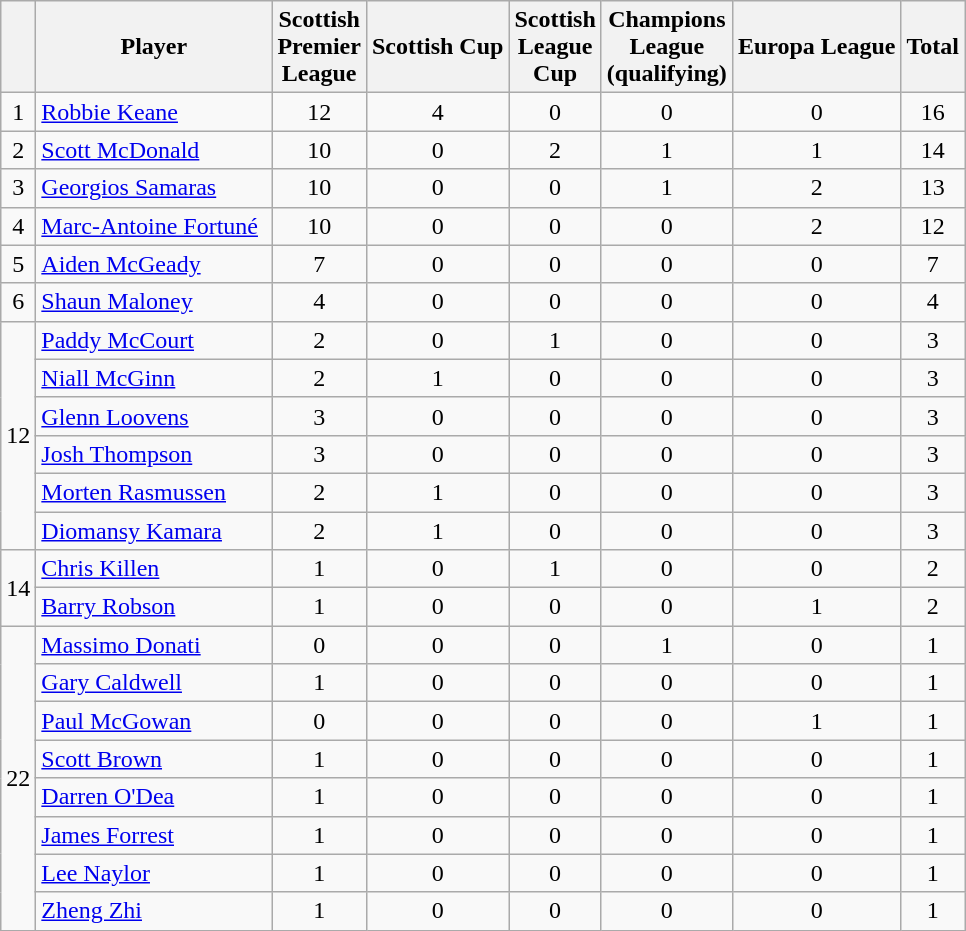<table class="wikitable">
<tr>
<th><br></th>
<th width="150">Player<br></th>
<th>Scottish<br>Premier<br>League<br></th>
<th>Scottish Cup<br></th>
<th>Scottish<br>League<br>Cup</th>
<th>Champions<br>League<br>(qualifying)<br></th>
<th>Europa League<br></th>
<th>Total</th>
</tr>
<tr>
<td align=center rowspan=1>1</td>
<td> <a href='#'>Robbie Keane</a></td>
<td align=center>12</td>
<td align=center>4</td>
<td align=center>0</td>
<td align=center>0</td>
<td align=center>0</td>
<td align=center>16</td>
</tr>
<tr>
<td align=center rowspan=1>2</td>
<td> <a href='#'>Scott McDonald</a></td>
<td align=center>10</td>
<td align=center>0</td>
<td align=center>2</td>
<td align=center>1</td>
<td align=center>1</td>
<td align=center>14</td>
</tr>
<tr>
<td align=center rowspan=1>3</td>
<td> <a href='#'>Georgios Samaras</a></td>
<td align=center>10</td>
<td align=center>0</td>
<td align=center>0</td>
<td align=center>1</td>
<td align=center>2</td>
<td align=center>13</td>
</tr>
<tr>
<td align=center rowspan=1>4</td>
<td> <a href='#'>Marc-Antoine Fortuné</a></td>
<td align=center>10</td>
<td align=center>0</td>
<td align=center>0</td>
<td align=center>0</td>
<td align=center>2</td>
<td align=center>12</td>
</tr>
<tr>
<td align=center rowspan=1>5</td>
<td> <a href='#'>Aiden McGeady</a></td>
<td align=center>7</td>
<td align=center>0</td>
<td align=center>0</td>
<td align=center>0</td>
<td align=center>0</td>
<td align=center>7</td>
</tr>
<tr>
<td align=center rowspan=1>6</td>
<td> <a href='#'>Shaun Maloney</a></td>
<td align=center>4</td>
<td align=center>0</td>
<td align=center>0</td>
<td align=center>0</td>
<td align=center>0</td>
<td align=center>4</td>
</tr>
<tr>
<td align=center rowspan=6>12</td>
<td> <a href='#'>Paddy McCourt</a></td>
<td align=center>2</td>
<td align=center>0</td>
<td align=center>1</td>
<td align=center>0</td>
<td align=center>0</td>
<td align=center>3</td>
</tr>
<tr>
<td> <a href='#'>Niall McGinn</a></td>
<td align=center>2</td>
<td align=center>1</td>
<td align=center>0</td>
<td align=center>0</td>
<td align=center>0</td>
<td align=center>3</td>
</tr>
<tr>
<td> <a href='#'>Glenn Loovens</a></td>
<td align=center>3</td>
<td align=center>0</td>
<td align=center>0</td>
<td align=center>0</td>
<td align=center>0</td>
<td align=center>3</td>
</tr>
<tr>
<td> <a href='#'>Josh Thompson</a></td>
<td align=center>3</td>
<td align=center>0</td>
<td align=center>0</td>
<td align=center>0</td>
<td align=center>0</td>
<td align=center>3</td>
</tr>
<tr>
<td> <a href='#'>Morten Rasmussen</a></td>
<td align=center>2</td>
<td align=center>1</td>
<td align=center>0</td>
<td align=center>0</td>
<td align=center>0</td>
<td align=center>3</td>
</tr>
<tr>
<td> <a href='#'>Diomansy Kamara</a></td>
<td align=center>2</td>
<td align=center>1</td>
<td align=center>0</td>
<td align=center>0</td>
<td align=center>0</td>
<td align=center>3</td>
</tr>
<tr>
<td align=center rowspan=2>14</td>
<td> <a href='#'>Chris Killen</a></td>
<td align=center>1</td>
<td align=center>0</td>
<td align=center>1</td>
<td align=center>0</td>
<td align=center>0</td>
<td align=center>2</td>
</tr>
<tr>
<td> <a href='#'>Barry Robson</a></td>
<td align=center>1</td>
<td align=center>0</td>
<td align=center>0</td>
<td align=center>0</td>
<td align=center>1</td>
<td align=center>2</td>
</tr>
<tr>
<td align=center rowspan=8>22</td>
<td> <a href='#'>Massimo Donati</a></td>
<td align=center>0</td>
<td align=center>0</td>
<td align=center>0</td>
<td align=center>1</td>
<td align=center>0</td>
<td align=center>1</td>
</tr>
<tr>
<td> <a href='#'>Gary Caldwell</a></td>
<td align=center>1</td>
<td align=center>0</td>
<td align=center>0</td>
<td align=center>0</td>
<td align=center>0</td>
<td align=center>1</td>
</tr>
<tr>
<td> <a href='#'>Paul McGowan</a></td>
<td align=center>0</td>
<td align=center>0</td>
<td align=center>0</td>
<td align=center>0</td>
<td align=center>1</td>
<td align=center>1</td>
</tr>
<tr>
<td> <a href='#'>Scott Brown</a></td>
<td align=center>1</td>
<td align=center>0</td>
<td align=center>0</td>
<td align=center>0</td>
<td align=center>0</td>
<td align=center>1</td>
</tr>
<tr>
<td> <a href='#'>Darren O'Dea</a></td>
<td align=center>1</td>
<td align=center>0</td>
<td align=center>0</td>
<td align=center>0</td>
<td align=center>0</td>
<td align=center>1</td>
</tr>
<tr>
<td> <a href='#'>James Forrest</a></td>
<td align=center>1</td>
<td align=center>0</td>
<td align=center>0</td>
<td align=center>0</td>
<td align=center>0</td>
<td align=center>1</td>
</tr>
<tr>
<td> <a href='#'>Lee Naylor</a></td>
<td align=center>1</td>
<td align=center>0</td>
<td align=center>0</td>
<td align=center>0</td>
<td align=center>0</td>
<td align=center>1</td>
</tr>
<tr>
<td> <a href='#'>Zheng Zhi</a></td>
<td align=center>1</td>
<td align=center>0</td>
<td align=center>0</td>
<td align=center>0</td>
<td align=center>0</td>
<td align=center>1</td>
</tr>
</table>
